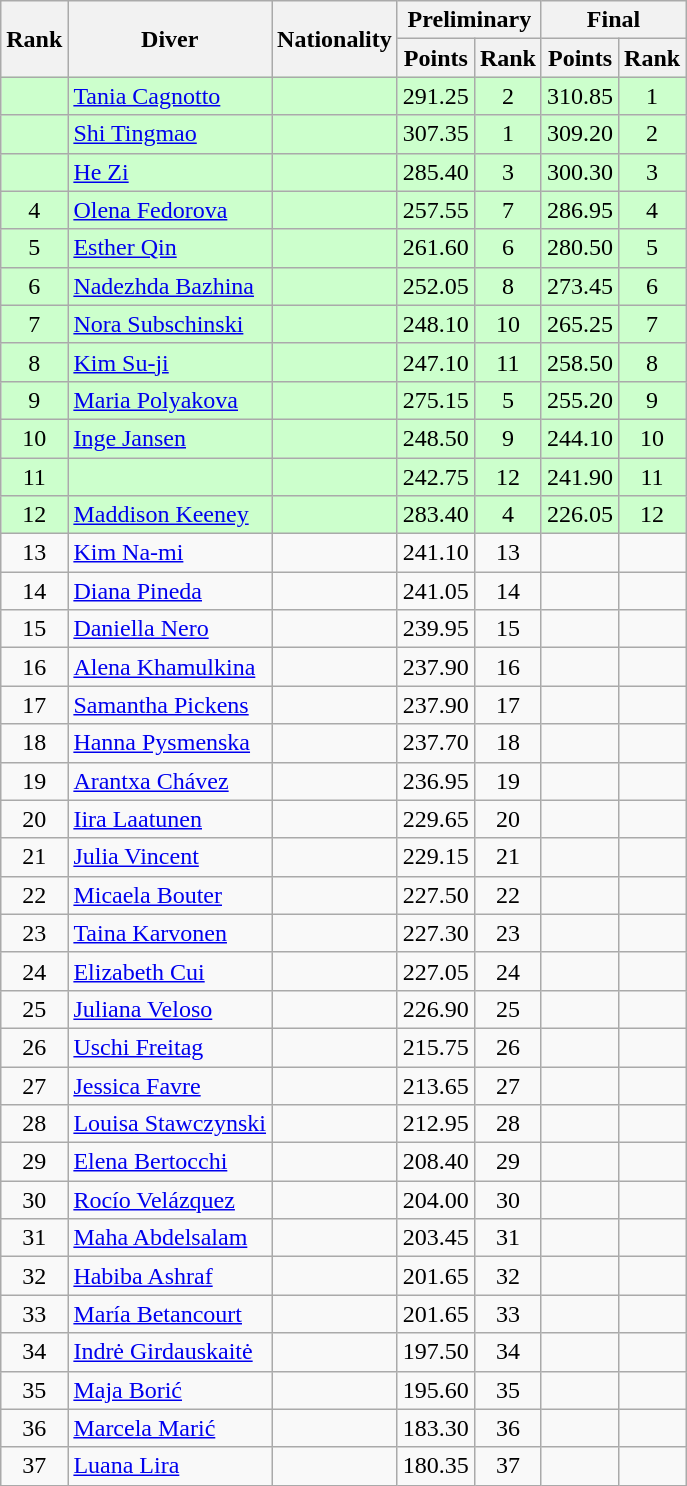<table class="wikitable sortable" style="text-align:center">
<tr>
<th rowspan=2>Rank</th>
<th rowspan=2>Diver</th>
<th rowspan=2>Nationality</th>
<th colspan=2>Preliminary</th>
<th colspan=2>Final</th>
</tr>
<tr>
<th>Points</th>
<th>Rank</th>
<th>Points</th>
<th>Rank</th>
</tr>
<tr bgcolor=ccffcc>
<td></td>
<td align=left><a href='#'>Tania Cagnotto</a></td>
<td align=left></td>
<td>291.25</td>
<td>2</td>
<td>310.85</td>
<td>1</td>
</tr>
<tr bgcolor=ccffcc>
<td></td>
<td align=left><a href='#'>Shi Tingmao</a></td>
<td align=left></td>
<td>307.35</td>
<td>1</td>
<td>309.20</td>
<td>2</td>
</tr>
<tr bgcolor=ccffcc>
<td></td>
<td align=left><a href='#'>He Zi</a></td>
<td align=left></td>
<td>285.40</td>
<td>3</td>
<td>300.30</td>
<td>3</td>
</tr>
<tr bgcolor=ccffcc>
<td>4</td>
<td align=left><a href='#'>Olena Fedorova</a></td>
<td align=left></td>
<td>257.55</td>
<td>7</td>
<td>286.95</td>
<td>4</td>
</tr>
<tr bgcolor=ccffcc>
<td>5</td>
<td align=left><a href='#'>Esther Qin</a></td>
<td align=left></td>
<td>261.60</td>
<td>6</td>
<td>280.50</td>
<td>5</td>
</tr>
<tr bgcolor=ccffcc>
<td>6</td>
<td align=left><a href='#'>Nadezhda Bazhina</a></td>
<td align=left></td>
<td>252.05</td>
<td>8</td>
<td>273.45</td>
<td>6</td>
</tr>
<tr bgcolor=ccffcc>
<td>7</td>
<td align=left><a href='#'>Nora Subschinski</a></td>
<td align=left></td>
<td>248.10</td>
<td>10</td>
<td>265.25</td>
<td>7</td>
</tr>
<tr bgcolor=ccffcc>
<td>8</td>
<td align=left><a href='#'>Kim Su-ji</a></td>
<td align=left></td>
<td>247.10</td>
<td>11</td>
<td>258.50</td>
<td>8</td>
</tr>
<tr bgcolor=ccffcc>
<td>9</td>
<td align=left><a href='#'>Maria Polyakova</a></td>
<td align=left></td>
<td>275.15</td>
<td>5</td>
<td>255.20</td>
<td>9</td>
</tr>
<tr bgcolor=ccffcc>
<td>10</td>
<td align=left><a href='#'>Inge Jansen</a></td>
<td align=left></td>
<td>248.50</td>
<td>9</td>
<td>244.10</td>
<td>10</td>
</tr>
<tr bgcolor=ccffcc>
<td>11</td>
<td align=left></td>
<td align=left></td>
<td>242.75</td>
<td>12</td>
<td>241.90</td>
<td>11</td>
</tr>
<tr bgcolor=ccffcc>
<td>12</td>
<td align=left><a href='#'>Maddison Keeney</a></td>
<td align=left></td>
<td>283.40</td>
<td>4</td>
<td>226.05</td>
<td>12</td>
</tr>
<tr>
<td>13</td>
<td align=left><a href='#'>Kim Na-mi</a></td>
<td align=left></td>
<td>241.10</td>
<td>13</td>
<td></td>
<td></td>
</tr>
<tr>
<td>14</td>
<td align=left><a href='#'>Diana Pineda</a></td>
<td align=left></td>
<td>241.05</td>
<td>14</td>
<td></td>
<td></td>
</tr>
<tr>
<td>15</td>
<td align=left><a href='#'>Daniella Nero</a></td>
<td align=left></td>
<td>239.95</td>
<td>15</td>
<td></td>
<td></td>
</tr>
<tr>
<td>16</td>
<td align=left><a href='#'>Alena Khamulkina</a></td>
<td align=left></td>
<td>237.90</td>
<td>16</td>
<td></td>
<td></td>
</tr>
<tr>
<td>17</td>
<td align=left><a href='#'>Samantha Pickens</a></td>
<td align=left></td>
<td>237.90</td>
<td>17</td>
<td></td>
<td></td>
</tr>
<tr>
<td>18</td>
<td align=left><a href='#'>Hanna Pysmenska</a></td>
<td align=left></td>
<td>237.70</td>
<td>18</td>
<td></td>
<td></td>
</tr>
<tr>
<td>19</td>
<td align=left><a href='#'>Arantxa Chávez</a></td>
<td align=left></td>
<td>236.95</td>
<td>19</td>
<td></td>
<td></td>
</tr>
<tr>
<td>20</td>
<td align=left><a href='#'>Iira Laatunen</a></td>
<td align=left></td>
<td>229.65</td>
<td>20</td>
<td></td>
<td></td>
</tr>
<tr>
<td>21</td>
<td align=left><a href='#'>Julia Vincent</a></td>
<td align=left></td>
<td>229.15</td>
<td>21</td>
<td></td>
<td></td>
</tr>
<tr>
<td>22</td>
<td align=left><a href='#'>Micaela Bouter</a></td>
<td align=left></td>
<td>227.50</td>
<td>22</td>
<td></td>
<td></td>
</tr>
<tr>
<td>23</td>
<td align=left><a href='#'>Taina Karvonen</a></td>
<td align=left></td>
<td>227.30</td>
<td>23</td>
<td></td>
<td></td>
</tr>
<tr>
<td>24</td>
<td align=left><a href='#'>Elizabeth Cui</a></td>
<td align=left></td>
<td>227.05</td>
<td>24</td>
<td></td>
<td></td>
</tr>
<tr>
<td>25</td>
<td align=left><a href='#'>Juliana Veloso</a></td>
<td align=left></td>
<td>226.90</td>
<td>25</td>
<td></td>
<td></td>
</tr>
<tr>
<td>26</td>
<td align=left><a href='#'>Uschi Freitag</a></td>
<td align=left></td>
<td>215.75</td>
<td>26</td>
<td></td>
<td></td>
</tr>
<tr>
<td>27</td>
<td align=left><a href='#'>Jessica Favre</a></td>
<td align=left></td>
<td>213.65</td>
<td>27</td>
<td></td>
<td></td>
</tr>
<tr>
<td>28</td>
<td align=left><a href='#'>Louisa Stawczynski</a></td>
<td align=left></td>
<td>212.95</td>
<td>28</td>
<td></td>
<td></td>
</tr>
<tr>
<td>29</td>
<td align=left><a href='#'>Elena Bertocchi</a></td>
<td align=left></td>
<td>208.40</td>
<td>29</td>
<td></td>
<td></td>
</tr>
<tr>
<td>30</td>
<td align=left><a href='#'>Rocío Velázquez</a></td>
<td align=left></td>
<td>204.00</td>
<td>30</td>
<td></td>
<td></td>
</tr>
<tr>
<td>31</td>
<td align=left><a href='#'>Maha Abdelsalam</a></td>
<td align=left></td>
<td>203.45</td>
<td>31</td>
<td></td>
<td></td>
</tr>
<tr>
<td>32</td>
<td align=left><a href='#'>Habiba Ashraf</a></td>
<td align=left></td>
<td>201.65</td>
<td>32</td>
<td></td>
<td></td>
</tr>
<tr>
<td>33</td>
<td align=left><a href='#'>María Betancourt</a></td>
<td align=left></td>
<td>201.65</td>
<td>33</td>
<td></td>
<td></td>
</tr>
<tr>
<td>34</td>
<td align=left><a href='#'>Indrė Girdauskaitė</a></td>
<td align=left></td>
<td>197.50</td>
<td>34</td>
<td></td>
<td></td>
</tr>
<tr>
<td>35</td>
<td align=left><a href='#'>Maja Borić</a></td>
<td align=left></td>
<td>195.60</td>
<td>35</td>
<td></td>
<td></td>
</tr>
<tr>
<td>36</td>
<td align=left><a href='#'>Marcela Marić</a></td>
<td align=left></td>
<td>183.30</td>
<td>36</td>
<td></td>
<td></td>
</tr>
<tr>
<td>37</td>
<td align=left><a href='#'>Luana Lira</a></td>
<td align=left></td>
<td>180.35</td>
<td>37</td>
<td></td>
<td></td>
</tr>
</table>
